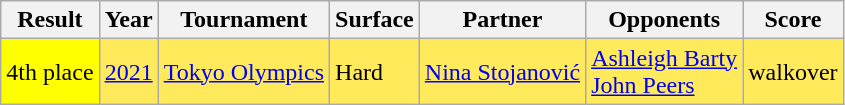<table class="wikitable">
<tr>
<th>Result</th>
<th>Year</th>
<th>Tournament</th>
<th>Surface</th>
<th>Partner</th>
<th>Opponents</th>
<th>Score</th>
</tr>
<tr bgcolor=ffea5c>
<td bgcolor=yellow>4th place</td>
<td><a href='#'>2021</a></td>
<td><a href='#'>Tokyo Olympics</a></td>
<td>Hard</td>
<td> <a href='#'>Nina Stojanović</a></td>
<td> <a href='#'>Ashleigh Barty</a> <br> <a href='#'>John Peers</a></td>
<td>walkover</td>
</tr>
</table>
